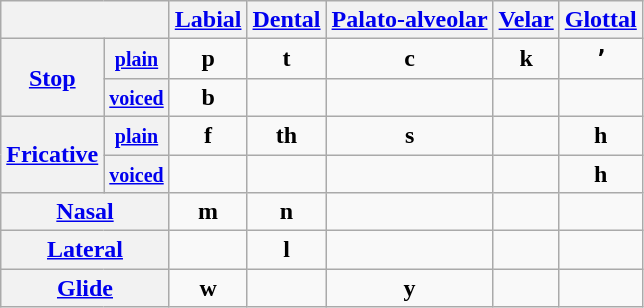<table class="wikitable">
<tr>
<th colspan=2></th>
<th align="center"><a href='#'>Labial</a></th>
<th align="center"><a href='#'>Dental</a></th>
<th align="center"><a href='#'>Palato-alveolar</a></th>
<th align="center"><a href='#'>Velar</a></th>
<th align="center"><a href='#'>Glottal</a></th>
</tr>
<tr>
<th rowspan=2><a href='#'>Stop</a></th>
<th><small><a href='#'>plain</a></small></th>
<td align=center><strong>p</strong> </td>
<td align=center><strong>t</strong> </td>
<td align=center><strong>c</strong> </td>
<td align=center><strong>k</strong> </td>
<td align=center><strong>ʼ</strong> </td>
</tr>
<tr>
<th><small><a href='#'>voiced</a></small></th>
<td align=center><strong>b</strong></td>
<td></td>
<td></td>
<td></td>
<td></td>
</tr>
<tr>
<th rowspan=2><a href='#'>Fricative</a></th>
<th><small><a href='#'>plain</a></small></th>
<td align=center><strong>f</strong> </td>
<td align=center><strong>th</strong> </td>
<td align=center><strong>s</strong></td>
<td></td>
<td align=center><strong>h</strong> </td>
</tr>
<tr>
<th><small><a href='#'>voiced</a></small></th>
<td></td>
<td></td>
<td></td>
<td></td>
<td align=center><strong>h</strong> </td>
</tr>
<tr>
<th colspan="2" align="center"><a href='#'>Nasal</a></th>
<td align=center><strong>m</strong></td>
<td align=center><strong>n</strong></td>
<td></td>
<td></td>
<td></td>
</tr>
<tr>
<th colspan="2" align="center"><a href='#'>Lateral</a></th>
<td></td>
<td align=center><strong>l</strong></td>
<td></td>
<td></td>
<td></td>
</tr>
<tr>
<th colspan="2" align="center"><a href='#'>Glide</a></th>
<td align=center><strong>w</strong></td>
<td></td>
<td align=center><strong>y</strong> </td>
<td></td>
<td></td>
</tr>
</table>
